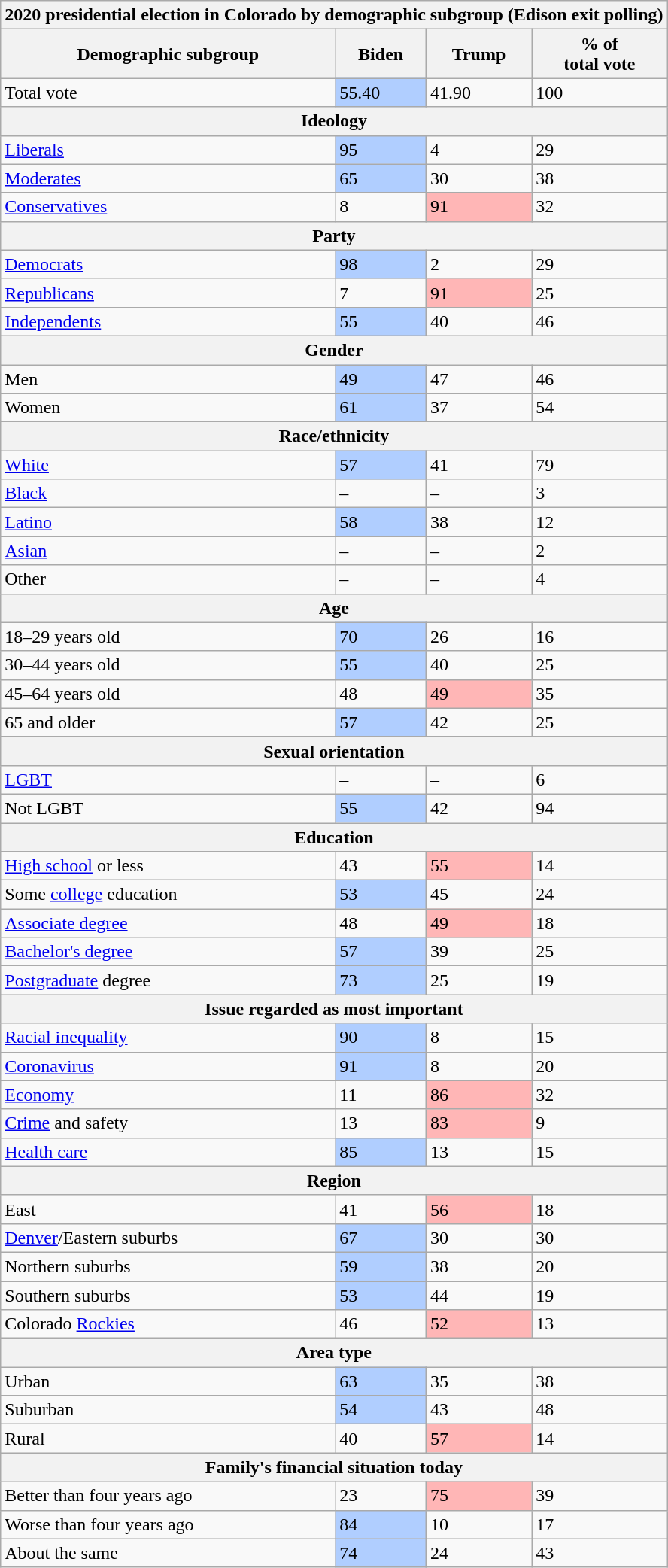<table class="wikitable sortable">
<tr>
<th colspan="4">2020 presidential election in Colorado by demographic subgroup (Edison exit polling)</th>
</tr>
<tr>
<th>Demographic subgroup</th>
<th>Biden</th>
<th>Trump</th>
<th>% of<br>total vote</th>
</tr>
<tr>
<td>Total vote</td>
<td style="text-align:left; background:#b0ceff;">55.40</td>
<td>41.90</td>
<td>100</td>
</tr>
<tr>
<th colspan="4">Ideology</th>
</tr>
<tr>
<td><a href='#'>Liberals</a></td>
<td style="text-align:left; background:#b0ceff;">95</td>
<td>4</td>
<td>29</td>
</tr>
<tr>
<td><a href='#'>Moderates</a></td>
<td style="text-align:left; background:#b0ceff;">65</td>
<td>30</td>
<td>38</td>
</tr>
<tr>
<td><a href='#'>Conservatives</a></td>
<td>8</td>
<td style="text-align:left; background:#ffb6b6;">91</td>
<td>32</td>
</tr>
<tr>
<th colspan="4">Party</th>
</tr>
<tr>
<td><a href='#'>Democrats</a></td>
<td style="text-align:left; background:#b0ceff;">98</td>
<td>2</td>
<td>29</td>
</tr>
<tr>
<td><a href='#'>Republicans</a></td>
<td>7</td>
<td style="text-align:left; background:#ffb6b6;">91</td>
<td>25</td>
</tr>
<tr>
<td><a href='#'>Independents</a></td>
<td style="text-align:left; background:#b0ceff;">55</td>
<td>40</td>
<td>46</td>
</tr>
<tr>
<th colspan="4">Gender</th>
</tr>
<tr>
<td>Men</td>
<td style="text-align:left; background:#b0ceff;">49</td>
<td>47</td>
<td>46</td>
</tr>
<tr>
<td>Women</td>
<td style="text-align:left; background:#b0ceff;">61</td>
<td>37</td>
<td>54</td>
</tr>
<tr>
<th colspan="4">Race/ethnicity</th>
</tr>
<tr>
<td><a href='#'>White</a></td>
<td style="text-align:left; background:#b0ceff;">57</td>
<td>41</td>
<td>79</td>
</tr>
<tr>
<td><a href='#'>Black</a></td>
<td>–</td>
<td>–</td>
<td>3</td>
</tr>
<tr>
<td><a href='#'>Latino</a></td>
<td style="text-align:left; background:#b0ceff;">58</td>
<td>38</td>
<td>12</td>
</tr>
<tr>
<td><a href='#'>Asian</a></td>
<td>–</td>
<td>–</td>
<td>2</td>
</tr>
<tr>
<td>Other</td>
<td>–</td>
<td>–</td>
<td>4</td>
</tr>
<tr>
<th colspan="4">Age</th>
</tr>
<tr>
<td>18–29 years old</td>
<td style="text-align:left; background:#b0ceff;">70</td>
<td>26</td>
<td>16</td>
</tr>
<tr>
<td>30–44 years old</td>
<td style="text-align:left; background:#b0ceff;">55</td>
<td>40</td>
<td>25</td>
</tr>
<tr>
<td>45–64 years old</td>
<td>48</td>
<td style="text-align:left; background:#ffb6b6;">49</td>
<td>35</td>
</tr>
<tr>
<td>65 and older</td>
<td style="text-align:left; background:#b0ceff;">57</td>
<td>42</td>
<td>25</td>
</tr>
<tr>
<th colspan="4">Sexual orientation</th>
</tr>
<tr>
<td><a href='#'>LGBT</a></td>
<td>–</td>
<td>–</td>
<td>6</td>
</tr>
<tr>
<td>Not LGBT</td>
<td style="text-align:left; background:#b0ceff;">55</td>
<td>42</td>
<td>94</td>
</tr>
<tr>
<th colspan="4">Education</th>
</tr>
<tr>
<td><a href='#'>High school</a> or less</td>
<td>43</td>
<td style="text-align:left; background:#ffb6b6;">55</td>
<td>14</td>
</tr>
<tr>
<td>Some <a href='#'>college</a> education</td>
<td style="text-align:left; background:#b0ceff;">53</td>
<td>45</td>
<td>24</td>
</tr>
<tr>
<td><a href='#'>Associate degree</a></td>
<td>48</td>
<td style="text-align:left; background:#ffb6b6;">49</td>
<td>18</td>
</tr>
<tr>
<td><a href='#'>Bachelor's degree</a></td>
<td style="text-align:left; background:#b0ceff;">57</td>
<td>39</td>
<td>25</td>
</tr>
<tr>
<td><a href='#'>Postgraduate</a> degree</td>
<td style="text-align:left; background:#b0ceff;">73</td>
<td>25</td>
<td>19</td>
</tr>
<tr>
<th colspan="4">Issue regarded as most important</th>
</tr>
<tr>
<td><a href='#'>Racial inequality</a></td>
<td style="text-align:left; background:#b0ceff;">90</td>
<td>8</td>
<td>15</td>
</tr>
<tr>
<td><a href='#'>Coronavirus</a></td>
<td style="text-align:left; background:#b0ceff;">91</td>
<td>8</td>
<td>20</td>
</tr>
<tr>
<td><a href='#'>Economy</a></td>
<td>11</td>
<td style="text-align:left; background:#ffb6b6;">86</td>
<td>32</td>
</tr>
<tr>
<td><a href='#'>Crime</a> and safety</td>
<td>13</td>
<td style="text-align:left; background:#ffb6b6;">83</td>
<td>9</td>
</tr>
<tr>
<td><a href='#'>Health care</a></td>
<td style="text-align:left; background:#b0ceff;">85</td>
<td>13</td>
<td>15</td>
</tr>
<tr>
<th colspan="4">Region</th>
</tr>
<tr>
<td>East</td>
<td>41</td>
<td style="text-align:left; background:#ffb6b6;">56</td>
<td>18</td>
</tr>
<tr>
<td><a href='#'>Denver</a>/Eastern suburbs</td>
<td style="text-align:left; background:#b0ceff;">67</td>
<td>30</td>
<td>30</td>
</tr>
<tr>
<td>Northern suburbs</td>
<td style="text-align:left; background:#b0ceff;">59</td>
<td>38</td>
<td>20</td>
</tr>
<tr>
<td>Southern suburbs</td>
<td style="text-align:left; background:#b0ceff;">53</td>
<td>44</td>
<td>19</td>
</tr>
<tr>
<td>Colorado <a href='#'>Rockies</a></td>
<td>46</td>
<td style="text-align:left; background:#ffb6b6;">52</td>
<td>13</td>
</tr>
<tr>
<th colspan="4">Area type</th>
</tr>
<tr>
<td>Urban</td>
<td style="text-align:left; background:#b0ceff;">63</td>
<td>35</td>
<td>38</td>
</tr>
<tr>
<td>Suburban</td>
<td style="text-align:left; background:#b0ceff;">54</td>
<td>43</td>
<td>48</td>
</tr>
<tr>
<td>Rural</td>
<td>40</td>
<td style="text-align:left; background:#ffb6b6;">57</td>
<td>14</td>
</tr>
<tr>
<th colspan="4">Family's financial situation today</th>
</tr>
<tr>
<td>Better than four years ago</td>
<td>23</td>
<td style="text-align:left; background:#ffb6b6;">75</td>
<td>39</td>
</tr>
<tr>
<td>Worse than four years ago</td>
<td style="text-align:left; background:#b0ceff;">84</td>
<td>10</td>
<td>17</td>
</tr>
<tr>
<td>About the same</td>
<td style="text-align:left; background:#b0ceff;">74</td>
<td>24</td>
<td>43</td>
</tr>
</table>
